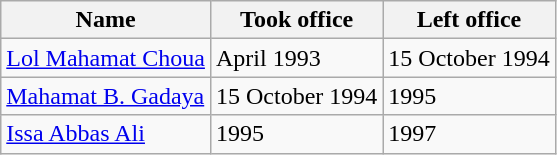<table class="wikitable">
<tr>
<th>Name</th>
<th>Took office</th>
<th>Left office</th>
</tr>
<tr>
<td><a href='#'>Lol Mahamat Choua</a></td>
<td>April 1993</td>
<td>15 October 1994</td>
</tr>
<tr>
<td><a href='#'>Mahamat B. Gadaya</a></td>
<td>15 October 1994</td>
<td>1995</td>
</tr>
<tr>
<td><a href='#'>Issa Abbas Ali</a></td>
<td>1995</td>
<td>1997</td>
</tr>
</table>
